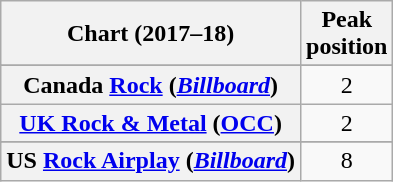<table class="wikitable plainrowheaders sortable" style="text-align:center;">
<tr>
<th scope="col">Chart (2017–18)</th>
<th scope="col">Peak<br>position</th>
</tr>
<tr>
</tr>
<tr>
<th scope="row">Canada <a href='#'>Rock</a> (<em><a href='#'>Billboard</a></em>)</th>
<td>2</td>
</tr>
<tr>
<th scope="row"><a href='#'>UK Rock & Metal</a> (<a href='#'>OCC</a>)</th>
<td>2</td>
</tr>
<tr>
</tr>
<tr>
<th scope="row">US <a href='#'>Rock Airplay</a> (<em><a href='#'>Billboard</a></em>)</th>
<td>8</td>
</tr>
</table>
